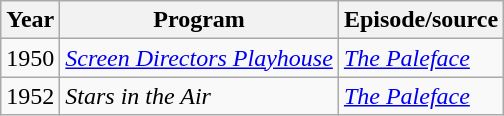<table class="wikitable">
<tr>
<th>Year</th>
<th>Program</th>
<th>Episode/source</th>
</tr>
<tr>
<td>1950</td>
<td><em><a href='#'>Screen Directors Playhouse</a></em></td>
<td><em><a href='#'>The Paleface</a></em></td>
</tr>
<tr>
<td>1952</td>
<td><em>Stars in the Air</em></td>
<td><em><a href='#'>The Paleface</a></em></td>
</tr>
</table>
